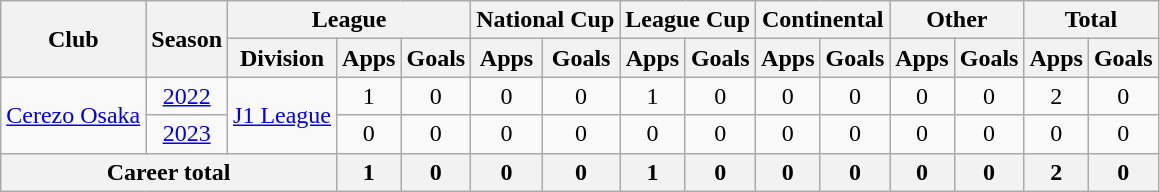<table class="wikitable" style="text-align: center">
<tr>
<th rowspan="2">Club</th>
<th rowspan="2">Season</th>
<th colspan="3">League</th>
<th colspan="2">National Cup</th>
<th colspan="2">League Cup</th>
<th colspan="2">Continental</th>
<th colspan="2">Other</th>
<th colspan="2">Total</th>
</tr>
<tr>
<th>Division</th>
<th>Apps</th>
<th>Goals</th>
<th>Apps</th>
<th>Goals</th>
<th>Apps</th>
<th>Goals</th>
<th>Apps</th>
<th>Goals</th>
<th>Apps</th>
<th>Goals</th>
<th>Apps</th>
<th>Goals</th>
</tr>
<tr>
<td rowspan="2"><a href='#'>Cerezo Osaka</a></td>
<td><a href='#'>2022</a></td>
<td rowspan="2"><a href='#'>J1 League</a></td>
<td>1</td>
<td>0</td>
<td>0</td>
<td>0</td>
<td>1</td>
<td>0</td>
<td>0</td>
<td>0</td>
<td>0</td>
<td>0</td>
<td>2</td>
<td>0</td>
</tr>
<tr>
<td><a href='#'>2023</a></td>
<td>0</td>
<td>0</td>
<td>0</td>
<td>0</td>
<td>0</td>
<td>0</td>
<td>0</td>
<td>0</td>
<td>0</td>
<td>0</td>
<td>0</td>
<td>0</td>
</tr>
<tr>
<th colspan=3>Career total</th>
<th>1</th>
<th>0</th>
<th>0</th>
<th>0</th>
<th>1</th>
<th>0</th>
<th>0</th>
<th>0</th>
<th>0</th>
<th>0</th>
<th>2</th>
<th>0</th>
</tr>
</table>
